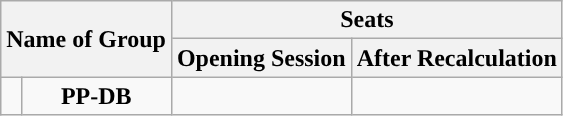<table class="wikitable">
<tr>
<th colspan="2" rowspan="2">Name of Group</th>
<th colspan="2">Seats</th>
</tr>
<tr>
<th>Opening Session</th>
<th>After Recalculation</th>
</tr>
<tr>
<td style="color:inherit;background:"></td>
<td style="text-align:center"><strong>PP-DB</strong></td>
<td></td>
<td></td>
</tr>
</table>
